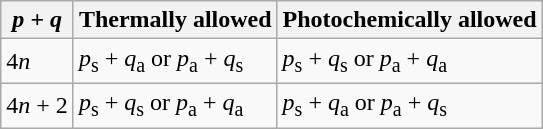<table class="wikitable">
<tr>
<th><em>p + q</em></th>
<th>Thermally allowed</th>
<th>Photochemically allowed</th>
</tr>
<tr>
<td>4<em>n</em></td>
<td><em>p</em><sub>s</sub> + <em>q</em><sub>a</sub> or <em>p</em><sub>a</sub> + <em>q</em><sub>s</sub></td>
<td><em>p</em><sub>s</sub> + <em>q</em><sub>s</sub> or <em>p</em><sub>a</sub> + <em>q</em><sub>a</sub></td>
</tr>
<tr>
<td>4<em>n</em> + 2</td>
<td><em>p</em><sub>s</sub> + <em>q</em><sub>s</sub> or <em>p</em><sub>a</sub> + <em>q</em><sub>a</sub></td>
<td><em>p</em><sub>s</sub> + <em>q</em><sub>a</sub> or <em>p</em><sub>a</sub> + <em>q</em><sub>s</sub></td>
</tr>
</table>
